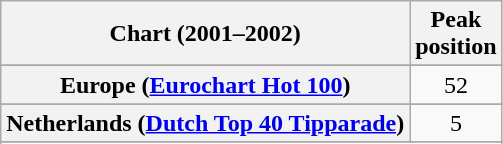<table class="wikitable sortable plainrowheaders" style="text-align:center">
<tr>
<th scope="col">Chart (2001–2002)</th>
<th scope="col">Peak<br>position</th>
</tr>
<tr>
</tr>
<tr>
</tr>
<tr>
</tr>
<tr>
<th scope="row">Europe (<a href='#'>Eurochart Hot 100</a>)</th>
<td>52</td>
</tr>
<tr>
</tr>
<tr>
</tr>
<tr>
<th scope="row">Netherlands (<a href='#'>Dutch Top 40 Tipparade</a>)</th>
<td>5</td>
</tr>
<tr>
</tr>
<tr>
</tr>
<tr>
</tr>
<tr>
</tr>
<tr>
</tr>
<tr>
</tr>
<tr>
</tr>
<tr>
</tr>
<tr>
</tr>
<tr>
</tr>
</table>
